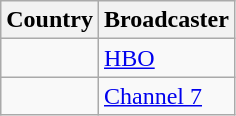<table class="wikitable">
<tr>
<th align=center>Country</th>
<th align=center>Broadcaster</th>
</tr>
<tr>
<td></td>
<td><a href='#'>HBO</a></td>
</tr>
<tr>
<td></td>
<td><a href='#'>Channel 7</a></td>
</tr>
</table>
